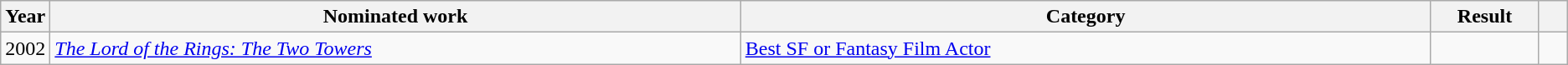<table class="wikitable sortable">
<tr>
<th scope="col" style="width:1em;">Year</th>
<th scope="col" style="width:35em;">Nominated work</th>
<th scope="col" style="width:35em;">Category</th>
<th scope="col" style="width:5em;">Result</th>
<th scope="col" style="width:1em;" class="unsortable"></th>
</tr>
<tr>
<td>2002</td>
<td><em><a href='#'>The Lord of the Rings: The Two Towers</a></em></td>
<td><a href='#'>Best SF or Fantasy Film Actor</a></td>
<td></td>
<td style="text-align:center;"></td>
</tr>
</table>
